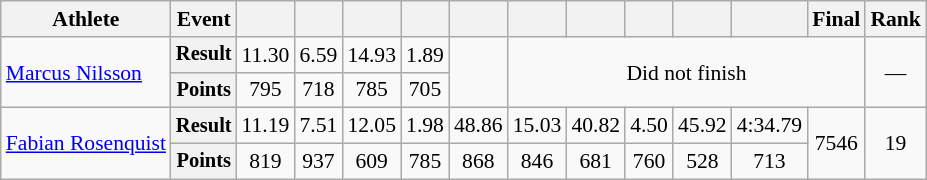<table class="wikitable" style="font-size:90%">
<tr>
<th>Athlete</th>
<th>Event</th>
<th></th>
<th></th>
<th></th>
<th></th>
<th></th>
<th></th>
<th></th>
<th></th>
<th></th>
<th></th>
<th>Final</th>
<th>Rank</th>
</tr>
<tr align=center>
<td rowspan=2 align=left><a href='#'>Marcus Nilsson</a></td>
<th style="font-size:95%">Result</th>
<td>11.30</td>
<td>6.59</td>
<td>14.93</td>
<td>1.89</td>
<td rowspan=2></td>
<td colspan=6 rowspan=2>Did not finish</td>
<td rowspan=2>—</td>
</tr>
<tr align=center>
<th style="font-size:95%">Points</th>
<td>795</td>
<td>718</td>
<td>785</td>
<td>705</td>
</tr>
<tr align=center>
<td rowspan=2 align=left><a href='#'>Fabian Rosenquist</a></td>
<th style="font-size:95%">Result</th>
<td>11.19</td>
<td>7.51</td>
<td>12.05</td>
<td>1.98</td>
<td>48.86</td>
<td>15.03</td>
<td>40.82</td>
<td>4.50</td>
<td>45.92</td>
<td>4:34.79</td>
<td rowspan=2>7546</td>
<td rowspan=2>19</td>
</tr>
<tr align=center>
<th style="font-size:95%">Points</th>
<td>819</td>
<td>937</td>
<td>609</td>
<td>785</td>
<td>868</td>
<td>846</td>
<td>681</td>
<td>760</td>
<td>528</td>
<td>713</td>
</tr>
</table>
